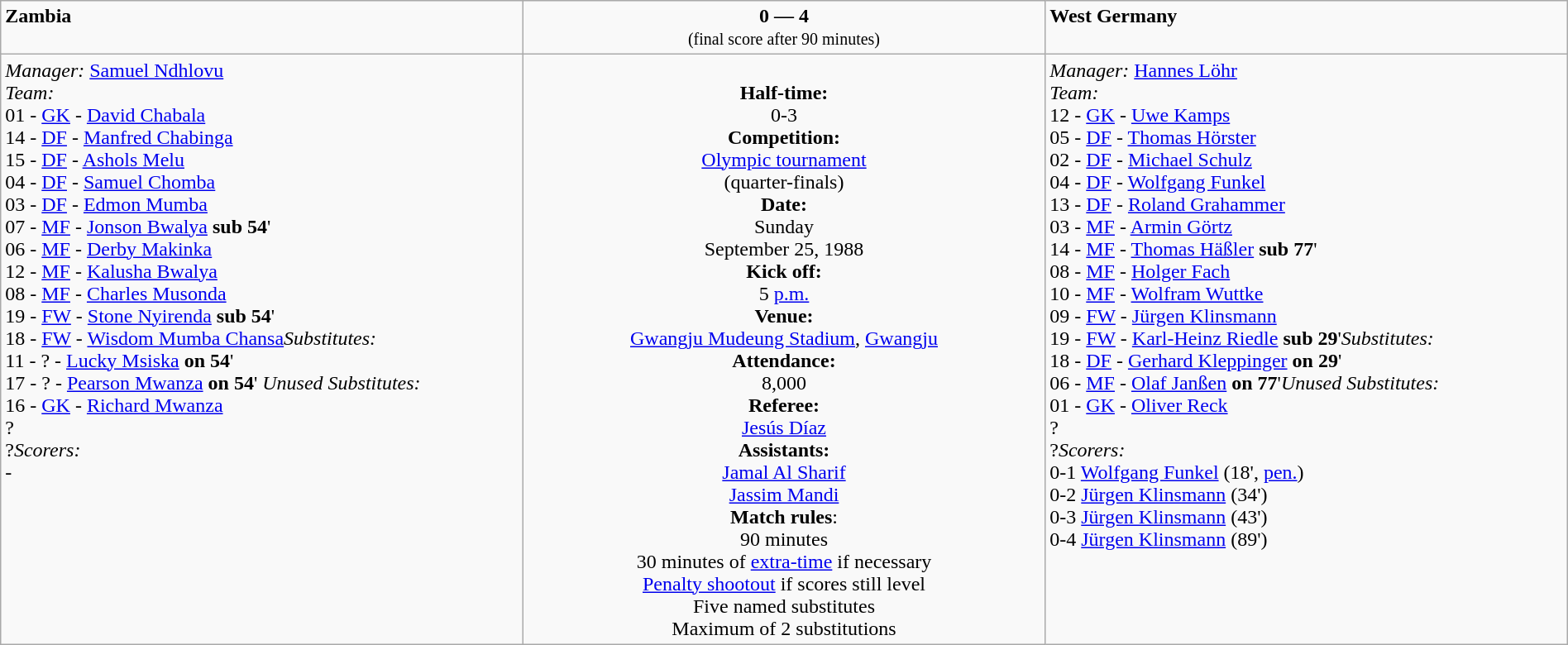<table border=0 class="wikitable" width=100%>
<tr>
<td width=33% valign=top><span> <strong>Zambia</strong></span></td>
<td width=33% valign=top align=center><span><strong>0 — 4</strong></span><br><small>(final score after 90 minutes)</small></td>
<td width=33% valign=top><span>  <strong>West Germany</strong></span></td>
</tr>
<tr>
<td valign=top><em>Manager:</em>  <a href='#'>Samuel Ndhlovu</a><br><em>Team:</em>
<br>01 - <a href='#'>GK</a> - <a href='#'>David Chabala</a>
<br>14 - <a href='#'>DF</a> - <a href='#'>Manfred Chabinga</a>
<br>15 - <a href='#'>DF</a> - <a href='#'>Ashols Melu</a>
<br>04 - <a href='#'>DF</a> - <a href='#'>Samuel Chomba</a>
<br>03 - <a href='#'>DF</a> - <a href='#'>Edmon Mumba</a>
<br>07 - <a href='#'>MF</a> - <a href='#'>Jonson Bwalya</a> <strong>sub 54</strong>'
<br>06 - <a href='#'>MF</a> - <a href='#'>Derby Makinka</a>
<br>12 - <a href='#'>MF</a> - <a href='#'>Kalusha Bwalya</a>
<br>08 - <a href='#'>MF</a> - <a href='#'>Charles Musonda</a>
<br>19 - <a href='#'>FW</a> - <a href='#'>Stone Nyirenda</a> <strong>sub 54</strong>'
<br>18 - <a href='#'>FW</a> - <a href='#'>Wisdom Mumba Chansa</a><em>Substitutes:</em>
<br>11 - ? - <a href='#'>Lucky Msiska</a> <strong>on 54</strong>'
<br>17 - ? - <a href='#'>Pearson Mwanza</a> <strong>on 54</strong>' <em>Unused Substitutes:</em>
<br>16 - <a href='#'>GK</a> - <a href='#'>Richard Mwanza</a>
<br>?
<br>?<em>Scorers:</em>
<br>-</td>
<td valign=middle align=center><br><strong>Half-time:</strong><br>0-3<br><strong>Competition:</strong><br><a href='#'>Olympic tournament</a><br> (quarter-finals)<br><strong>Date:</strong><br>Sunday<br>September 25, 1988<br><strong>Kick off:</strong><br>5 <a href='#'>p.m.</a><br><strong>Venue:</strong><br><a href='#'>Gwangju Mudeung Stadium</a>, <a href='#'>Gwangju</a><br><strong>Attendance:</strong><br> 8,000<br><strong>Referee:</strong><br><a href='#'>Jesús Díaz</a> <br><strong>Assistants:</strong><br><a href='#'>Jamal Al Sharif</a> <br><a href='#'>Jassim Mandi</a> <br><strong>Match rules</strong>:<br>90 minutes<br>30 minutes of <a href='#'>extra-time</a> if necessary<br><a href='#'>Penalty shootout</a> if scores still level<br>Five named substitutes<br>Maximum of 2 substitutions
</td>
<td valign=top><em>Manager:</em>  <a href='#'>Hannes Löhr</a><br><em>Team:</em>
<br>12 - <a href='#'>GK</a> - <a href='#'>Uwe Kamps</a>
<br>05 - <a href='#'>DF</a> - <a href='#'>Thomas Hörster</a>
<br>02 - <a href='#'>DF</a> - <a href='#'>Michael Schulz</a>
<br>04 - <a href='#'>DF</a> - <a href='#'>Wolfgang Funkel</a>
<br>13 - <a href='#'>DF</a> - <a href='#'>Roland Grahammer</a>
<br>03 - <a href='#'>MF</a> - <a href='#'>Armin Görtz</a>
<br>14 - <a href='#'>MF</a> - <a href='#'>Thomas Häßler</a> <strong>sub 77</strong>'
<br>08 - <a href='#'>MF</a> - <a href='#'>Holger Fach</a>
<br>10 - <a href='#'>MF</a> - <a href='#'>Wolfram Wuttke</a>
<br>09 - <a href='#'>FW</a> - <a href='#'>Jürgen Klinsmann</a>
<br>19 - <a href='#'>FW</a> - <a href='#'>Karl-Heinz Riedle</a> <strong>sub 29</strong>'<em>Substitutes:</em>
<br>18 - <a href='#'>DF</a> - <a href='#'>Gerhard Kleppinger</a> <strong>on 29</strong>'
<br>06 - <a href='#'>MF</a> - <a href='#'>Olaf Janßen</a> <strong>on 77</strong>'<em>Unused Substitutes:</em>
<br>01 - <a href='#'>GK</a> - <a href='#'>Oliver Reck</a>
<br>?
<br>?<em>Scorers:</em>
<br>0-1 <a href='#'>Wolfgang Funkel</a> (18', <a href='#'>pen.</a>)
<br>0-2 <a href='#'>Jürgen Klinsmann</a> (34')
<br>0-3 <a href='#'>Jürgen Klinsmann</a> (43')
<br>0-4 <a href='#'>Jürgen Klinsmann</a> (89')</td>
</tr>
</table>
